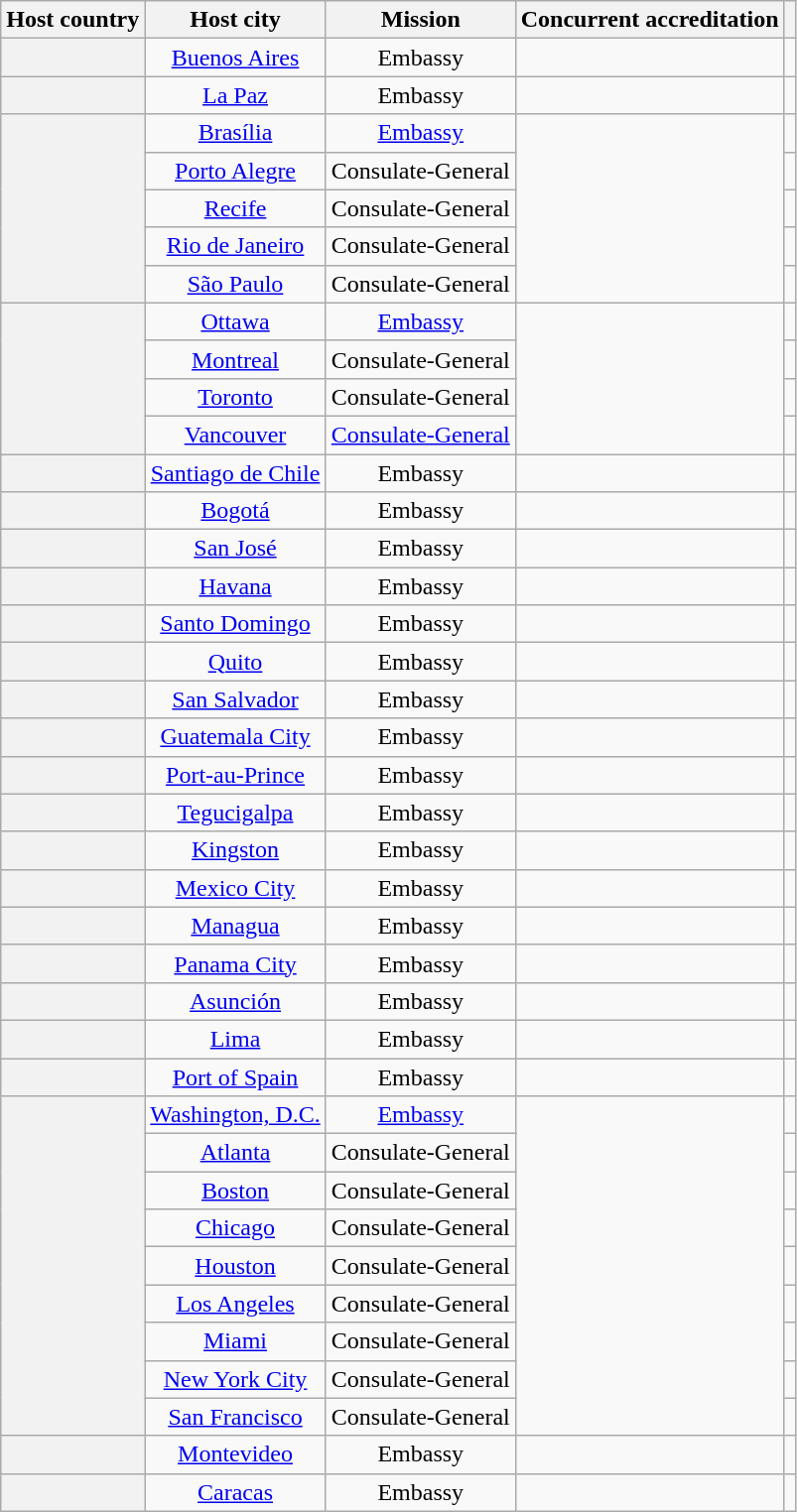<table class="wikitable plainrowheaders" style="text-align:center;">
<tr>
<th scope="col">Host country</th>
<th scope="col">Host city</th>
<th scope="col">Mission</th>
<th scope="col">Concurrent accreditation</th>
<th scope="col"></th>
</tr>
<tr>
<th scope="row"></th>
<td><a href='#'>Buenos Aires</a></td>
<td>Embassy</td>
<td></td>
<td></td>
</tr>
<tr>
<th scope="row"></th>
<td><a href='#'>La Paz</a></td>
<td>Embassy</td>
<td></td>
<td></td>
</tr>
<tr>
<th scope="row" rowspan="5"></th>
<td><a href='#'>Brasília</a></td>
<td><a href='#'>Embassy</a></td>
<td rowspan="5"></td>
<td></td>
</tr>
<tr>
<td><a href='#'>Porto Alegre</a></td>
<td>Consulate-General</td>
<td></td>
</tr>
<tr>
<td><a href='#'>Recife</a></td>
<td>Consulate-General</td>
<td></td>
</tr>
<tr>
<td><a href='#'>Rio de Janeiro</a></td>
<td>Consulate-General</td>
<td></td>
</tr>
<tr>
<td><a href='#'>São Paulo</a></td>
<td>Consulate-General</td>
<td></td>
</tr>
<tr>
<th scope="row" rowspan="4"></th>
<td><a href='#'>Ottawa</a></td>
<td><a href='#'>Embassy</a></td>
<td rowspan="4"></td>
<td></td>
</tr>
<tr>
<td><a href='#'>Montreal</a></td>
<td>Consulate-General</td>
<td></td>
</tr>
<tr>
<td><a href='#'>Toronto</a></td>
<td>Consulate-General</td>
<td></td>
</tr>
<tr>
<td><a href='#'>Vancouver</a></td>
<td><a href='#'>Consulate-General</a></td>
<td></td>
</tr>
<tr>
<th scope="row"></th>
<td><a href='#'>Santiago de Chile</a></td>
<td>Embassy</td>
<td></td>
<td></td>
</tr>
<tr>
<th scope="row"></th>
<td><a href='#'>Bogotá</a></td>
<td>Embassy</td>
<td></td>
<td></td>
</tr>
<tr>
<th scope="row"></th>
<td><a href='#'>San José</a></td>
<td>Embassy</td>
<td></td>
<td></td>
</tr>
<tr>
<th scope="row"></th>
<td><a href='#'>Havana</a></td>
<td>Embassy</td>
<td></td>
<td></td>
</tr>
<tr>
<th scope="row"></th>
<td><a href='#'>Santo Domingo</a></td>
<td>Embassy</td>
<td></td>
<td></td>
</tr>
<tr>
<th scope="row"></th>
<td><a href='#'>Quito</a></td>
<td>Embassy</td>
<td></td>
<td></td>
</tr>
<tr>
<th scope="row"></th>
<td><a href='#'>San Salvador</a></td>
<td>Embassy</td>
<td></td>
<td></td>
</tr>
<tr>
<th scope="row"></th>
<td><a href='#'>Guatemala City</a></td>
<td>Embassy</td>
<td></td>
<td></td>
</tr>
<tr>
<th scope="row"></th>
<td><a href='#'>Port-au-Prince</a></td>
<td>Embassy</td>
<td></td>
<td></td>
</tr>
<tr>
<th scope="row"></th>
<td><a href='#'>Tegucigalpa</a></td>
<td>Embassy</td>
<td></td>
<td></td>
</tr>
<tr>
<th scope="row"></th>
<td><a href='#'>Kingston</a></td>
<td>Embassy</td>
<td></td>
<td></td>
</tr>
<tr>
<th scope="row"></th>
<td><a href='#'>Mexico City</a></td>
<td>Embassy</td>
<td></td>
<td></td>
</tr>
<tr>
<th scope="row"></th>
<td><a href='#'>Managua</a></td>
<td>Embassy</td>
<td></td>
<td></td>
</tr>
<tr>
<th scope="row"></th>
<td><a href='#'>Panama City</a></td>
<td>Embassy</td>
<td></td>
<td></td>
</tr>
<tr>
<th scope="row"></th>
<td><a href='#'>Asunción</a></td>
<td>Embassy</td>
<td></td>
<td></td>
</tr>
<tr>
<th scope="row"></th>
<td><a href='#'>Lima</a></td>
<td>Embassy</td>
<td></td>
<td></td>
</tr>
<tr>
<th scope="row"></th>
<td><a href='#'>Port of Spain</a></td>
<td>Embassy</td>
<td></td>
<td></td>
</tr>
<tr>
<th scope="row" rowspan="9"></th>
<td><a href='#'>Washington, D.C.</a></td>
<td><a href='#'>Embassy</a></td>
<td rowspan="9"></td>
<td></td>
</tr>
<tr>
<td><a href='#'>Atlanta</a></td>
<td>Consulate-General</td>
<td></td>
</tr>
<tr>
<td><a href='#'>Boston</a></td>
<td>Consulate-General</td>
<td></td>
</tr>
<tr>
<td><a href='#'>Chicago</a></td>
<td>Consulate-General</td>
<td></td>
</tr>
<tr>
<td><a href='#'>Houston</a></td>
<td>Consulate-General</td>
<td></td>
</tr>
<tr>
<td><a href='#'>Los Angeles</a></td>
<td>Consulate-General</td>
<td></td>
</tr>
<tr>
<td><a href='#'>Miami</a></td>
<td>Consulate-General</td>
<td></td>
</tr>
<tr>
<td><a href='#'>New York City</a></td>
<td>Consulate-General</td>
<td></td>
</tr>
<tr>
<td><a href='#'>San Francisco</a></td>
<td>Consulate-General</td>
<td></td>
</tr>
<tr>
<th scope="row"></th>
<td><a href='#'>Montevideo</a></td>
<td>Embassy</td>
<td></td>
<td></td>
</tr>
<tr>
<th scope="row"></th>
<td><a href='#'>Caracas</a></td>
<td>Embassy</td>
<td></td>
<td></td>
</tr>
</table>
